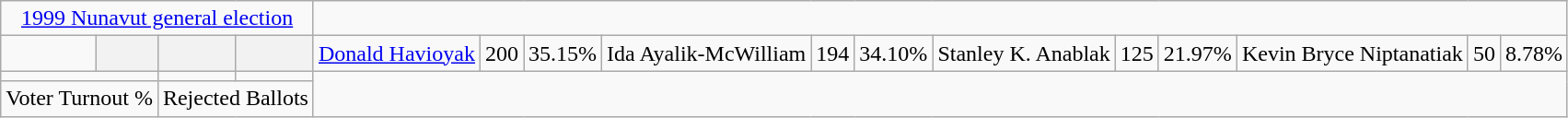<table class="wikitable">
<tr>
<td colspan=4 align=center><a href='#'>1999 Nunavut general election</a></td>
</tr>
<tr>
<td> </td>
<th></th>
<th></th>
<th><br></th>
<td><a href='#'>Donald Havioyak</a></td>
<td>200</td>
<td>35.15%<br></td>
<td>Ida Ayalik-McWilliam</td>
<td>194</td>
<td>34.10%<br></td>
<td>Stanley K. Anablak</td>
<td>125</td>
<td>21.97%<br></td>
<td>Kevin Bryce Niptanatiak</td>
<td>50</td>
<td>8.78%</td>
</tr>
<tr>
<td colspan=2></td>
<td></td>
<td></td>
</tr>
<tr>
<td colspan=2 align=center>Voter Turnout %</td>
<td colspan=2 align=center>Rejected Ballots</td>
</tr>
</table>
